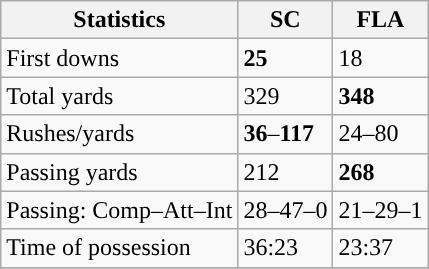<table class="wikitable" style="float: left;">
<tr>
<th>Statistics</th>
<th>SC</th>
<th>FLA</th>
</tr>
<tr>
<td>First downs</td>
<td><strong>25</strong></td>
<td>18</td>
</tr>
<tr>
<td>Total yards</td>
<td>329</td>
<td><strong>348</strong></td>
</tr>
<tr>
<td>Rushes/yards</td>
<td><strong>36</strong>–<strong>117</strong></td>
<td>24–80</td>
</tr>
<tr>
<td>Passing yards</td>
<td>212</td>
<td><strong>268</strong></td>
</tr>
<tr>
<td>Passing: Comp–Att–Int</td>
<td>28–47–0</td>
<td>21–29–1</td>
</tr>
<tr>
<td>Time of possession</td>
<td>36:23</td>
<td>23:37</td>
</tr>
<tr>
</tr>
</table>
